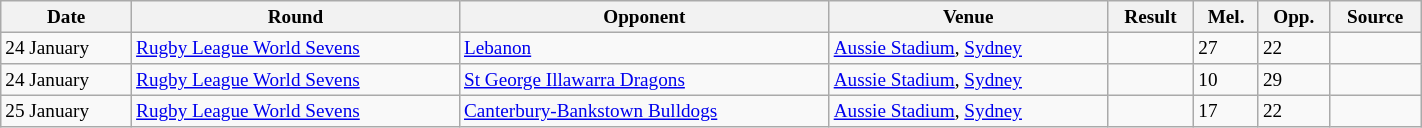<table class="wikitable"  style="font-size:80%; width:75%;">
<tr>
<th>Date</th>
<th>Round</th>
<th>Opponent</th>
<th>Venue</th>
<th>Result</th>
<th>Mel.</th>
<th>Opp.</th>
<th>Source</th>
</tr>
<tr>
<td>24 January</td>
<td><a href='#'>Rugby League World Sevens</a></td>
<td> <a href='#'>Lebanon</a></td>
<td><a href='#'>Aussie Stadium</a>, <a href='#'>Sydney</a></td>
<td></td>
<td>27</td>
<td>22</td>
<td></td>
</tr>
<tr>
<td>24 January</td>
<td><a href='#'>Rugby League World Sevens</a></td>
<td> <a href='#'>St George Illawarra Dragons</a></td>
<td><a href='#'>Aussie Stadium</a>, <a href='#'>Sydney</a></td>
<td></td>
<td>10</td>
<td>29</td>
<td></td>
</tr>
<tr>
<td>25 January</td>
<td><a href='#'>Rugby League World Sevens</a></td>
<td> <a href='#'>Canterbury-Bankstown Bulldogs</a></td>
<td><a href='#'>Aussie Stadium</a>, <a href='#'>Sydney</a></td>
<td></td>
<td>17</td>
<td>22</td>
<td></td>
</tr>
</table>
